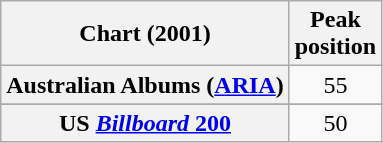<table class="wikitable plainrowheaders sortable">
<tr>
<th scope="col">Chart (2001)</th>
<th scope="col">Peak<br>position</th>
</tr>
<tr>
<th scope="row">Australian Albums (<a href='#'>ARIA</a>)</th>
<td align="center">55</td>
</tr>
<tr>
</tr>
<tr>
</tr>
<tr>
</tr>
<tr>
</tr>
<tr>
</tr>
<tr>
</tr>
<tr>
<th scope="row">US <a href='#'><em>Billboard</em> 200</a></th>
<td style="text-align:center;">50</td>
</tr>
</table>
